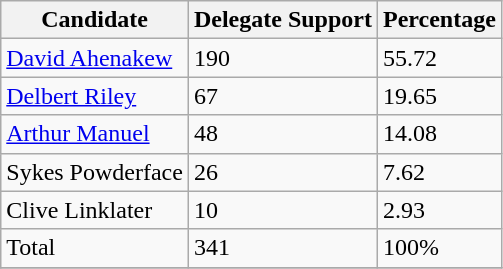<table class="wikitable">
<tr>
<th>Candidate</th>
<th>Delegate Support</th>
<th>Percentage</th>
</tr>
<tr>
<td><a href='#'>David Ahenakew</a></td>
<td>190</td>
<td>55.72</td>
</tr>
<tr>
<td><a href='#'>Delbert Riley</a></td>
<td>67</td>
<td>19.65</td>
</tr>
<tr>
<td><a href='#'>Arthur Manuel</a></td>
<td>48</td>
<td>14.08</td>
</tr>
<tr>
<td>Sykes Powderface</td>
<td>26</td>
<td>7.62</td>
</tr>
<tr>
<td>Clive Linklater</td>
<td>10</td>
<td>2.93</td>
</tr>
<tr>
<td>Total</td>
<td>341</td>
<td>100%</td>
</tr>
<tr>
</tr>
</table>
